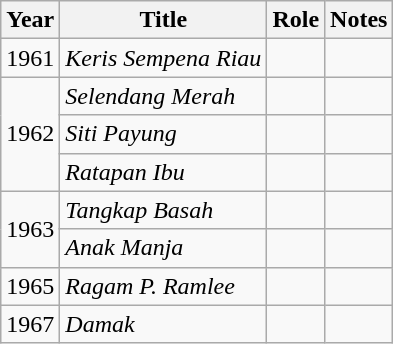<table class="wikitable sortable">
<tr>
<th>Year</th>
<th>Title</th>
<th>Role</th>
<th class="unsortable">Notes</th>
</tr>
<tr>
<td>1961</td>
<td><em>Keris Sempena Riau</em></td>
<td></td>
<td></td>
</tr>
<tr>
<td rowspan="3">1962</td>
<td><em>Selendang Merah</em></td>
<td></td>
<td></td>
</tr>
<tr>
<td><em>Siti Payung</em></td>
<td></td>
<td></td>
</tr>
<tr>
<td><em>Ratapan Ibu</em></td>
<td></td>
<td></td>
</tr>
<tr>
<td rowspan="2">1963</td>
<td><em>Tangkap Basah</em></td>
<td></td>
<td></td>
</tr>
<tr>
<td><em>Anak Manja</em></td>
<td></td>
<td></td>
</tr>
<tr>
<td>1965</td>
<td><em>Ragam P. Ramlee</em></td>
<td></td>
<td></td>
</tr>
<tr>
<td>1967</td>
<td><em>Damak</em></td>
<td></td>
<td></td>
</tr>
</table>
